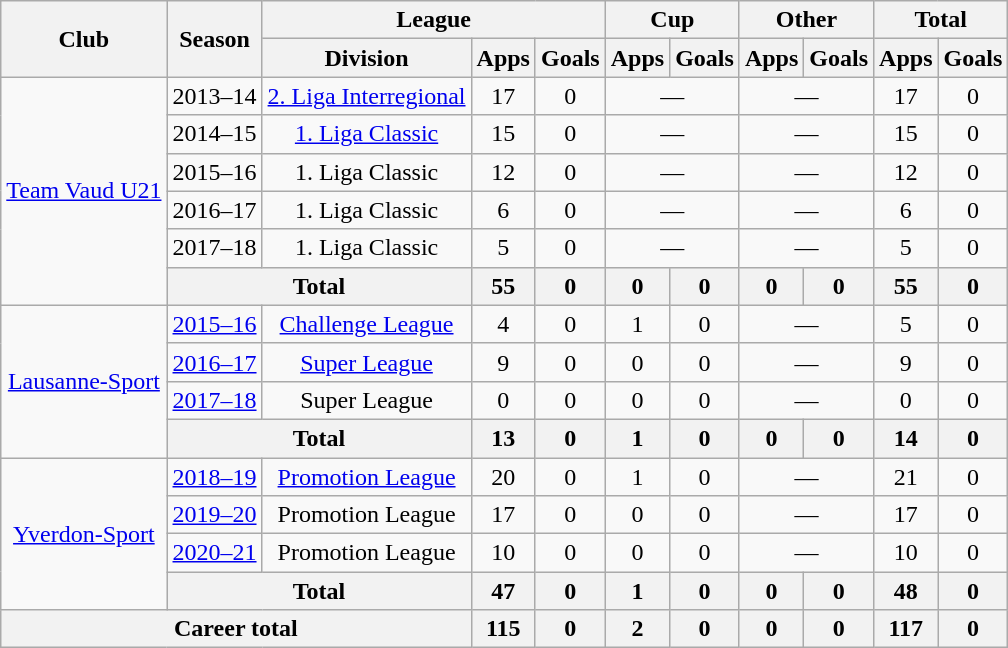<table class="wikitable" style="text-align:center">
<tr>
<th rowspan="2">Club</th>
<th rowspan="2">Season</th>
<th colspan="3">League</th>
<th colspan="2">Cup</th>
<th colspan="2">Other</th>
<th colspan="2">Total</th>
</tr>
<tr>
<th>Division</th>
<th>Apps</th>
<th>Goals</th>
<th>Apps</th>
<th>Goals</th>
<th>Apps</th>
<th>Goals</th>
<th>Apps</th>
<th>Goals</th>
</tr>
<tr>
<td rowspan="6"><a href='#'>Team Vaud U21</a></td>
<td>2013–14</td>
<td><a href='#'>2. Liga Interregional</a></td>
<td>17</td>
<td>0</td>
<td colspan="2">—</td>
<td colspan="2">—</td>
<td>17</td>
<td>0</td>
</tr>
<tr>
<td>2014–15</td>
<td><a href='#'>1. Liga Classic</a></td>
<td>15</td>
<td>0</td>
<td colspan="2">—</td>
<td colspan="2">—</td>
<td>15</td>
<td>0</td>
</tr>
<tr>
<td>2015–16</td>
<td>1. Liga Classic</td>
<td>12</td>
<td>0</td>
<td colspan="2">—</td>
<td colspan="2">—</td>
<td>12</td>
<td>0</td>
</tr>
<tr>
<td>2016–17</td>
<td>1. Liga Classic</td>
<td>6</td>
<td>0</td>
<td colspan="2">—</td>
<td colspan="2">—</td>
<td>6</td>
<td>0</td>
</tr>
<tr>
<td>2017–18</td>
<td>1. Liga Classic</td>
<td>5</td>
<td>0</td>
<td colspan="2">—</td>
<td colspan="2">—</td>
<td>5</td>
<td>0</td>
</tr>
<tr>
<th colspan="2">Total</th>
<th>55</th>
<th>0</th>
<th>0</th>
<th>0</th>
<th>0</th>
<th>0</th>
<th>55</th>
<th>0</th>
</tr>
<tr>
<td rowspan="4"><a href='#'>Lausanne-Sport</a></td>
<td><a href='#'>2015–16</a></td>
<td><a href='#'>Challenge League</a></td>
<td>4</td>
<td>0</td>
<td>1</td>
<td>0</td>
<td colspan="2">—</td>
<td>5</td>
<td>0</td>
</tr>
<tr>
<td><a href='#'>2016–17</a></td>
<td><a href='#'>Super League</a></td>
<td>9</td>
<td>0</td>
<td>0</td>
<td>0</td>
<td colspan="2">—</td>
<td>9</td>
<td>0</td>
</tr>
<tr>
<td><a href='#'>2017–18</a></td>
<td>Super League</td>
<td>0</td>
<td>0</td>
<td>0</td>
<td>0</td>
<td colspan="2">—</td>
<td>0</td>
<td>0</td>
</tr>
<tr>
<th colspan="2">Total</th>
<th>13</th>
<th>0</th>
<th>1</th>
<th>0</th>
<th>0</th>
<th>0</th>
<th>14</th>
<th>0</th>
</tr>
<tr>
<td rowspan="4"><a href='#'>Yverdon-Sport</a></td>
<td><a href='#'>2018–19</a></td>
<td><a href='#'>Promotion League</a></td>
<td>20</td>
<td>0</td>
<td>1</td>
<td>0</td>
<td colspan="2">—</td>
<td>21</td>
<td>0</td>
</tr>
<tr>
<td><a href='#'>2019–20</a></td>
<td>Promotion League</td>
<td>17</td>
<td>0</td>
<td>0</td>
<td>0</td>
<td colspan="2">—</td>
<td>17</td>
<td>0</td>
</tr>
<tr>
<td><a href='#'>2020–21</a></td>
<td>Promotion League</td>
<td>10</td>
<td>0</td>
<td>0</td>
<td>0</td>
<td colspan="2">—</td>
<td>10</td>
<td>0</td>
</tr>
<tr>
<th colspan="2">Total</th>
<th>47</th>
<th>0</th>
<th>1</th>
<th>0</th>
<th>0</th>
<th>0</th>
<th>48</th>
<th>0</th>
</tr>
<tr>
<th colspan="3">Career total</th>
<th>115</th>
<th>0</th>
<th>2</th>
<th>0</th>
<th>0</th>
<th>0</th>
<th>117</th>
<th>0</th>
</tr>
</table>
